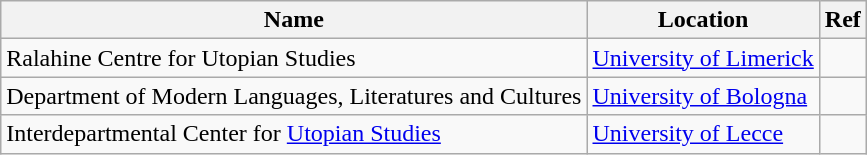<table class="wikitable sortable">
<tr>
<th>Name</th>
<th>Location</th>
<th>Ref</th>
</tr>
<tr>
<td>Ralahine Centre for Utopian Studies</td>
<td><a href='#'>University of Limerick</a></td>
<td></td>
</tr>
<tr>
<td>Department of Modern Languages, Literatures and Cultures</td>
<td><a href='#'>University of Bologna</a></td>
<td></td>
</tr>
<tr>
<td>Interdepartmental Center for <a href='#'>Utopian Studies</a></td>
<td><a href='#'>University of Lecce</a></td>
<td></td>
</tr>
</table>
